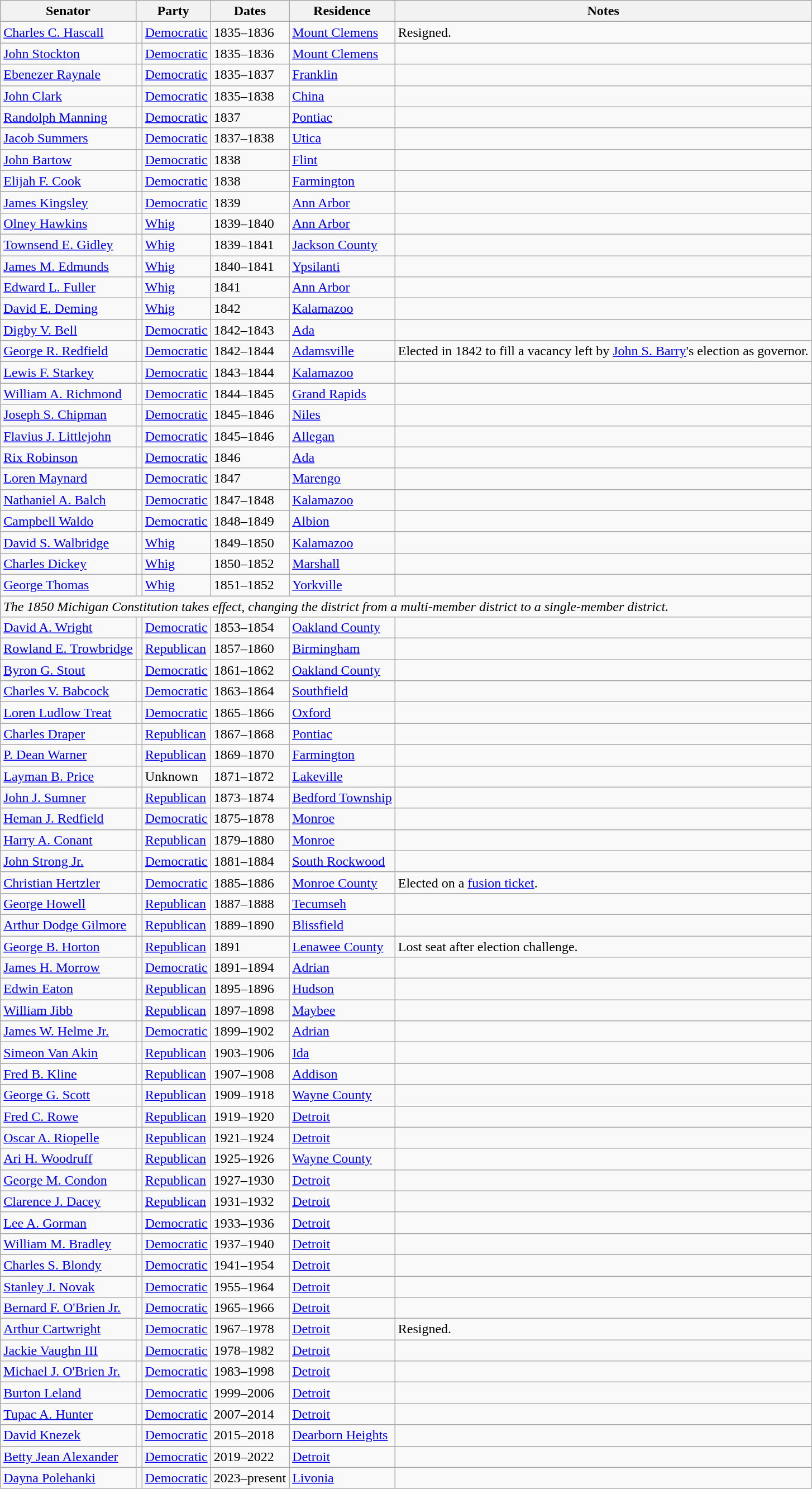<table class=wikitable>
<tr valign=bottom>
<th>Senator</th>
<th colspan="2">Party</th>
<th>Dates</th>
<th>Residence</th>
<th>Notes</th>
</tr>
<tr>
<td><a href='#'>Charles C. Hascall</a></td>
<td bgcolor=></td>
<td><a href='#'>Democratic</a></td>
<td>1835–1836</td>
<td><a href='#'>Mount Clemens</a></td>
<td>Resigned.</td>
</tr>
<tr>
<td><a href='#'>John Stockton</a></td>
<td bgcolor=></td>
<td><a href='#'>Democratic</a></td>
<td>1835–1836</td>
<td><a href='#'>Mount Clemens</a></td>
<td></td>
</tr>
<tr>
<td><a href='#'>Ebenezer Raynale</a></td>
<td bgcolor=></td>
<td><a href='#'>Democratic</a></td>
<td>1835–1837</td>
<td><a href='#'>Franklin</a></td>
<td></td>
</tr>
<tr>
<td><a href='#'>John Clark</a></td>
<td bgcolor=></td>
<td><a href='#'>Democratic</a></td>
<td>1835–1838</td>
<td><a href='#'>China</a></td>
<td></td>
</tr>
<tr>
<td><a href='#'>Randolph Manning</a></td>
<td bgcolor=></td>
<td><a href='#'>Democratic</a></td>
<td>1837</td>
<td><a href='#'>Pontiac</a></td>
<td></td>
</tr>
<tr>
<td><a href='#'>Jacob Summers</a></td>
<td bgcolor=></td>
<td><a href='#'>Democratic</a></td>
<td>1837–1838</td>
<td><a href='#'>Utica</a></td>
<td></td>
</tr>
<tr>
<td><a href='#'>John Bartow</a></td>
<td bgcolor=></td>
<td><a href='#'>Democratic</a></td>
<td>1838</td>
<td><a href='#'>Flint</a></td>
<td></td>
</tr>
<tr>
<td><a href='#'>Elijah F. Cook</a></td>
<td bgcolor=></td>
<td><a href='#'>Democratic</a></td>
<td>1838</td>
<td><a href='#'>Farmington</a></td>
<td></td>
</tr>
<tr>
<td><a href='#'>James Kingsley</a></td>
<td bgcolor=></td>
<td><a href='#'>Democratic</a></td>
<td>1839</td>
<td><a href='#'>Ann Arbor</a></td>
<td></td>
</tr>
<tr>
<td><a href='#'>Olney Hawkins</a></td>
<td bgcolor=></td>
<td><a href='#'>Whig</a></td>
<td>1839–1840</td>
<td><a href='#'>Ann Arbor</a></td>
<td></td>
</tr>
<tr>
<td><a href='#'>Townsend E. Gidley</a></td>
<td bgcolor=></td>
<td><a href='#'>Whig</a></td>
<td>1839–1841</td>
<td><a href='#'>Jackson County</a></td>
<td></td>
</tr>
<tr>
<td><a href='#'>James M. Edmunds</a></td>
<td bgcolor=></td>
<td><a href='#'>Whig</a></td>
<td>1840–1841</td>
<td><a href='#'>Ypsilanti</a></td>
<td></td>
</tr>
<tr>
<td><a href='#'>Edward L. Fuller</a></td>
<td bgcolor=></td>
<td><a href='#'>Whig</a></td>
<td>1841</td>
<td><a href='#'>Ann Arbor</a></td>
<td></td>
</tr>
<tr>
<td><a href='#'>David E. Deming</a></td>
<td bgcolor=></td>
<td><a href='#'>Whig</a></td>
<td>1842</td>
<td><a href='#'>Kalamazoo</a></td>
<td></td>
</tr>
<tr>
<td><a href='#'>Digby V. Bell</a></td>
<td bgcolor=></td>
<td><a href='#'>Democratic</a></td>
<td>1842–1843</td>
<td><a href='#'>Ada</a></td>
<td></td>
</tr>
<tr>
<td><a href='#'>George R. Redfield</a></td>
<td bgcolor=></td>
<td><a href='#'>Democratic</a></td>
<td>1842–1844</td>
<td><a href='#'>Adamsville</a></td>
<td>Elected in 1842 to fill a vacancy left by <a href='#'>John S. Barry</a>'s election as governor.</td>
</tr>
<tr>
<td><a href='#'>Lewis F. Starkey</a></td>
<td bgcolor=></td>
<td><a href='#'>Democratic</a></td>
<td>1843–1844</td>
<td><a href='#'>Kalamazoo</a></td>
<td></td>
</tr>
<tr>
<td><a href='#'>William A. Richmond</a></td>
<td bgcolor=></td>
<td><a href='#'>Democratic</a></td>
<td>1844–1845</td>
<td><a href='#'>Grand Rapids</a></td>
<td></td>
</tr>
<tr>
<td><a href='#'>Joseph S. Chipman</a></td>
<td bgcolor=></td>
<td><a href='#'>Democratic</a></td>
<td>1845–1846</td>
<td><a href='#'>Niles</a></td>
<td></td>
</tr>
<tr>
<td><a href='#'>Flavius J. Littlejohn</a></td>
<td bgcolor=></td>
<td><a href='#'>Democratic</a></td>
<td>1845–1846</td>
<td><a href='#'>Allegan</a></td>
<td></td>
</tr>
<tr>
<td><a href='#'>Rix Robinson</a></td>
<td bgcolor=></td>
<td><a href='#'>Democratic</a></td>
<td>1846</td>
<td><a href='#'>Ada</a></td>
<td></td>
</tr>
<tr>
<td><a href='#'>Loren Maynard</a></td>
<td bgcolor=></td>
<td><a href='#'>Democratic</a></td>
<td>1847</td>
<td><a href='#'>Marengo</a></td>
<td></td>
</tr>
<tr>
<td><a href='#'>Nathaniel A. Balch</a></td>
<td bgcolor=></td>
<td><a href='#'>Democratic</a></td>
<td>1847–1848</td>
<td><a href='#'>Kalamazoo</a></td>
<td></td>
</tr>
<tr>
<td><a href='#'>Campbell Waldo</a></td>
<td bgcolor=></td>
<td><a href='#'>Democratic</a></td>
<td>1848–1849</td>
<td><a href='#'>Albion</a></td>
<td></td>
</tr>
<tr>
<td><a href='#'>David S. Walbridge</a></td>
<td bgcolor=></td>
<td><a href='#'>Whig</a></td>
<td>1849–1850</td>
<td><a href='#'>Kalamazoo</a></td>
<td></td>
</tr>
<tr>
<td><a href='#'>Charles Dickey</a></td>
<td bgcolor=></td>
<td><a href='#'>Whig</a></td>
<td>1850–1852</td>
<td><a href='#'>Marshall</a></td>
<td></td>
</tr>
<tr>
<td><a href='#'>George Thomas</a></td>
<td bgcolor=></td>
<td><a href='#'>Whig</a></td>
<td>1851–1852</td>
<td><a href='#'>Yorkville</a></td>
<td></td>
</tr>
<tr>
<td colspan=6><em>The 1850 Michigan Constitution takes effect, changing the district from a multi-member district to a single-member district.</em></td>
</tr>
<tr>
<td><a href='#'>David A. Wright</a></td>
<td bgcolor=></td>
<td><a href='#'>Democratic</a></td>
<td>1853–1854</td>
<td><a href='#'>Oakland County</a></td>
<td></td>
</tr>
<tr>
<td><a href='#'>Rowland E. Trowbridge</a></td>
<td bgcolor=></td>
<td><a href='#'>Republican</a></td>
<td>1857–1860</td>
<td><a href='#'>Birmingham</a></td>
<td></td>
</tr>
<tr>
<td><a href='#'>Byron G. Stout</a></td>
<td bgcolor=></td>
<td><a href='#'>Democratic</a></td>
<td>1861–1862</td>
<td><a href='#'>Oakland County</a></td>
<td></td>
</tr>
<tr>
<td><a href='#'>Charles V. Babcock</a></td>
<td bgcolor=></td>
<td><a href='#'>Democratic</a></td>
<td>1863–1864</td>
<td><a href='#'>Southfield</a></td>
<td></td>
</tr>
<tr>
<td><a href='#'>Loren Ludlow Treat</a></td>
<td bgcolor=></td>
<td><a href='#'>Democratic</a></td>
<td>1865–1866</td>
<td><a href='#'>Oxford</a></td>
<td></td>
</tr>
<tr>
<td><a href='#'>Charles Draper</a></td>
<td bgcolor=></td>
<td><a href='#'>Republican</a></td>
<td>1867–1868</td>
<td><a href='#'>Pontiac</a></td>
<td></td>
</tr>
<tr>
<td><a href='#'>P. Dean Warner</a></td>
<td bgcolor=></td>
<td><a href='#'>Republican</a></td>
<td>1869–1870</td>
<td><a href='#'>Farmington</a></td>
<td></td>
</tr>
<tr>
<td><a href='#'>Layman B. Price</a></td>
<td bgcolor=></td>
<td>Unknown</td>
<td>1871–1872</td>
<td><a href='#'>Lakeville</a></td>
<td></td>
</tr>
<tr>
<td><a href='#'>John J. Sumner</a></td>
<td bgcolor=></td>
<td><a href='#'>Republican</a></td>
<td>1873–1874</td>
<td><a href='#'>Bedford Township</a></td>
<td></td>
</tr>
<tr>
<td><a href='#'>Heman J. Redfield</a></td>
<td bgcolor=></td>
<td><a href='#'>Democratic</a></td>
<td>1875–1878</td>
<td><a href='#'>Monroe</a></td>
<td></td>
</tr>
<tr>
<td><a href='#'>Harry A. Conant</a></td>
<td bgcolor=></td>
<td><a href='#'>Republican</a></td>
<td>1879–1880</td>
<td><a href='#'>Monroe</a></td>
<td></td>
</tr>
<tr>
<td><a href='#'>John Strong Jr.</a></td>
<td bgcolor=></td>
<td><a href='#'>Democratic</a></td>
<td>1881–1884</td>
<td><a href='#'>South Rockwood</a></td>
<td></td>
</tr>
<tr>
<td><a href='#'>Christian Hertzler</a></td>
<td bgcolor=></td>
<td><a href='#'>Democratic</a></td>
<td>1885–1886</td>
<td><a href='#'>Monroe County</a></td>
<td>Elected on a <a href='#'>fusion ticket</a>.</td>
</tr>
<tr>
<td><a href='#'>George Howell</a></td>
<td bgcolor=></td>
<td><a href='#'>Republican</a></td>
<td>1887–1888</td>
<td><a href='#'>Tecumseh</a></td>
<td></td>
</tr>
<tr>
<td><a href='#'>Arthur Dodge Gilmore</a></td>
<td bgcolor=></td>
<td><a href='#'>Republican</a></td>
<td>1889–1890</td>
<td><a href='#'>Blissfield</a></td>
<td></td>
</tr>
<tr>
<td><a href='#'>George B. Horton</a></td>
<td bgcolor=></td>
<td><a href='#'>Republican</a></td>
<td>1891</td>
<td><a href='#'>Lenawee County</a></td>
<td>Lost seat after election challenge.</td>
</tr>
<tr>
<td><a href='#'>James H. Morrow</a></td>
<td bgcolor=></td>
<td><a href='#'>Democratic</a></td>
<td>1891–1894</td>
<td><a href='#'>Adrian</a></td>
<td></td>
</tr>
<tr>
<td><a href='#'>Edwin Eaton</a></td>
<td bgcolor=></td>
<td><a href='#'>Republican</a></td>
<td>1895–1896</td>
<td><a href='#'>Hudson</a></td>
<td></td>
</tr>
<tr>
<td><a href='#'>William Jibb</a></td>
<td bgcolor=></td>
<td><a href='#'>Republican</a></td>
<td>1897–1898</td>
<td><a href='#'>Maybee</a></td>
<td></td>
</tr>
<tr>
<td><a href='#'>James W. Helme Jr.</a></td>
<td bgcolor=></td>
<td><a href='#'>Democratic</a></td>
<td>1899–1902</td>
<td><a href='#'>Adrian</a></td>
<td></td>
</tr>
<tr>
<td><a href='#'>Simeon Van Akin</a></td>
<td bgcolor=></td>
<td><a href='#'>Republican</a></td>
<td>1903–1906</td>
<td><a href='#'>Ida</a></td>
<td></td>
</tr>
<tr>
<td><a href='#'>Fred B. Kline</a></td>
<td bgcolor=></td>
<td><a href='#'>Republican</a></td>
<td>1907–1908</td>
<td><a href='#'>Addison</a></td>
<td></td>
</tr>
<tr>
<td><a href='#'>George G. Scott</a></td>
<td bgcolor=></td>
<td><a href='#'>Republican</a></td>
<td>1909–1918</td>
<td><a href='#'>Wayne County</a></td>
<td></td>
</tr>
<tr>
<td><a href='#'>Fred C. Rowe</a></td>
<td bgcolor=></td>
<td><a href='#'>Republican</a></td>
<td>1919–1920</td>
<td><a href='#'>Detroit</a></td>
<td></td>
</tr>
<tr>
<td><a href='#'>Oscar A. Riopelle</a></td>
<td bgcolor=></td>
<td><a href='#'>Republican</a></td>
<td>1921–1924</td>
<td><a href='#'>Detroit</a></td>
<td></td>
</tr>
<tr>
<td><a href='#'>Ari H. Woodruff</a></td>
<td bgcolor=></td>
<td><a href='#'>Republican</a></td>
<td>1925–1926</td>
<td><a href='#'>Wayne County</a></td>
<td></td>
</tr>
<tr>
<td><a href='#'>George M. Condon</a></td>
<td bgcolor=></td>
<td><a href='#'>Republican</a></td>
<td>1927–1930</td>
<td><a href='#'>Detroit</a></td>
<td></td>
</tr>
<tr>
<td><a href='#'>Clarence J. Dacey</a></td>
<td bgcolor=></td>
<td><a href='#'>Republican</a></td>
<td>1931–1932</td>
<td><a href='#'>Detroit</a></td>
<td></td>
</tr>
<tr>
<td><a href='#'>Lee A. Gorman</a></td>
<td bgcolor=></td>
<td><a href='#'>Democratic</a></td>
<td>1933–1936</td>
<td><a href='#'>Detroit</a></td>
<td></td>
</tr>
<tr>
<td><a href='#'>William M. Bradley</a></td>
<td bgcolor=></td>
<td><a href='#'>Democratic</a></td>
<td>1937–1940</td>
<td><a href='#'>Detroit</a></td>
<td></td>
</tr>
<tr>
<td><a href='#'>Charles S. Blondy</a></td>
<td bgcolor=></td>
<td><a href='#'>Democratic</a></td>
<td>1941–1954</td>
<td><a href='#'>Detroit</a></td>
<td></td>
</tr>
<tr>
<td><a href='#'>Stanley J. Novak</a></td>
<td bgcolor=></td>
<td><a href='#'>Democratic</a></td>
<td>1955–1964</td>
<td><a href='#'>Detroit</a></td>
<td></td>
</tr>
<tr>
<td><a href='#'>Bernard F. O'Brien Jr.</a></td>
<td bgcolor=></td>
<td><a href='#'>Democratic</a></td>
<td>1965–1966</td>
<td><a href='#'>Detroit</a></td>
<td></td>
</tr>
<tr>
<td><a href='#'>Arthur Cartwright</a></td>
<td bgcolor=></td>
<td><a href='#'>Democratic</a></td>
<td>1967–1978</td>
<td><a href='#'>Detroit</a></td>
<td>Resigned.</td>
</tr>
<tr>
<td><a href='#'>Jackie Vaughn III</a></td>
<td bgcolor=></td>
<td><a href='#'>Democratic</a></td>
<td>1978–1982</td>
<td><a href='#'>Detroit</a></td>
<td></td>
</tr>
<tr>
<td><a href='#'>Michael J. O'Brien Jr.</a></td>
<td bgcolor=></td>
<td><a href='#'>Democratic</a></td>
<td>1983–1998</td>
<td><a href='#'>Detroit</a></td>
<td></td>
</tr>
<tr>
<td><a href='#'>Burton Leland</a></td>
<td bgcolor=></td>
<td><a href='#'>Democratic</a></td>
<td>1999–2006</td>
<td><a href='#'>Detroit</a></td>
<td></td>
</tr>
<tr>
<td><a href='#'>Tupac A. Hunter</a></td>
<td bgcolor=></td>
<td><a href='#'>Democratic</a></td>
<td>2007–2014</td>
<td><a href='#'>Detroit</a></td>
<td></td>
</tr>
<tr>
<td><a href='#'>David Knezek</a></td>
<td bgcolor=></td>
<td><a href='#'>Democratic</a></td>
<td>2015–2018</td>
<td><a href='#'>Dearborn Heights</a></td>
<td></td>
</tr>
<tr>
<td><a href='#'>Betty Jean Alexander</a></td>
<td bgcolor=></td>
<td><a href='#'>Democratic</a></td>
<td>2019–2022</td>
<td><a href='#'>Detroit</a></td>
<td></td>
</tr>
<tr>
<td><a href='#'>Dayna Polehanki</a></td>
<td bgcolor=></td>
<td><a href='#'>Democratic</a></td>
<td>2023–present</td>
<td><a href='#'>Livonia</a></td>
<td></td>
</tr>
</table>
